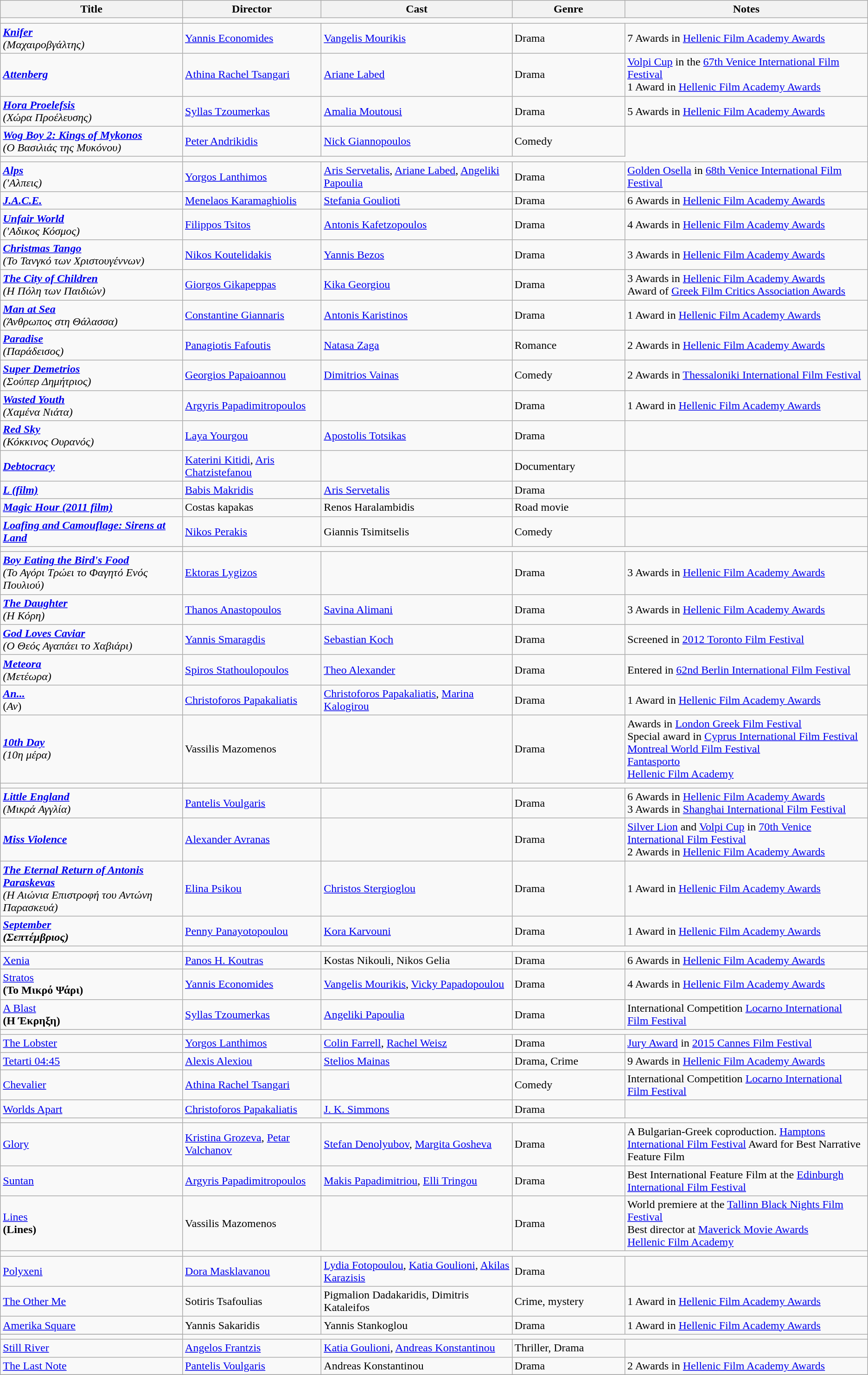<table class="wikitable">
<tr>
<th width=21%>Title</th>
<th width=16%>Director</th>
<th width=22%>Cast</th>
<th width=13%>Genre</th>
<th width=28%>Notes</th>
</tr>
<tr>
<td></td>
</tr>
<tr>
<td><strong><em><a href='#'>Knifer</a></em></strong><br><em>(Μαχαιροβγάλτης)</em></td>
<td><a href='#'>Yannis Economides</a></td>
<td><a href='#'>Vangelis Mourikis</a></td>
<td>Drama</td>
<td>7 Awards in <a href='#'>Hellenic Film Academy Awards</a></td>
</tr>
<tr>
<td><strong><em><a href='#'>Attenberg</a></em></strong></td>
<td><a href='#'>Athina Rachel Tsangari</a></td>
<td><a href='#'>Ariane Labed</a></td>
<td>Drama</td>
<td><a href='#'>Volpi Cup</a> in the <a href='#'>67th Venice International Film Festival</a><br>1 Award in <a href='#'>Hellenic Film Academy Awards</a></td>
</tr>
<tr>
<td><strong><em><a href='#'>Hora Proelefsis</a></em></strong><br><em>(Χώρα Προέλευσης)</em></td>
<td><a href='#'>Syllas Tzoumerkas</a></td>
<td><a href='#'>Amalia Moutousi</a></td>
<td>Drama</td>
<td>5 Awards in <a href='#'>Hellenic Film Academy Awards</a></td>
</tr>
<tr>
<td><strong><em><a href='#'>Wog Boy 2: Kings of Mykonos</a></em></strong><br><em>(Ο Βασιλιάς της Μυκόνου)</em></td>
<td><a href='#'>Peter Andrikidis</a></td>
<td><a href='#'>Nick Giannopoulos</a></td>
<td>Comedy</td>
</tr>
<tr>
<td></td>
</tr>
<tr>
<td><strong><em><a href='#'>Alps</a></em></strong><br><em>('Αλπεις)</em></td>
<td><a href='#'>Yorgos Lanthimos</a></td>
<td><a href='#'>Aris Servetalis</a>, <a href='#'>Ariane Labed</a>, <a href='#'>Angeliki Papoulia</a></td>
<td>Drama</td>
<td><a href='#'>Golden Osella</a> in <a href='#'>68th Venice International Film Festival</a></td>
</tr>
<tr>
<td><strong><em><a href='#'>J.A.C.E.</a></em></strong></td>
<td><a href='#'>Menelaos Karamaghiolis</a></td>
<td><a href='#'>Stefania Goulioti</a></td>
<td>Drama</td>
<td>6 Awards in <a href='#'>Hellenic Film Academy Awards</a></td>
</tr>
<tr>
<td><strong><em><a href='#'>Unfair World</a></em></strong><br><em>('Αδικος Κόσμος)</em></td>
<td><a href='#'>Filippos Tsitos</a></td>
<td><a href='#'>Antonis Kafetzopoulos</a></td>
<td>Drama</td>
<td>4 Awards in <a href='#'>Hellenic Film Academy Awards</a></td>
</tr>
<tr>
<td><strong><em><a href='#'>Christmas Tango</a></em></strong><br><em>(Το Τανγκό των Χριστουγέννων)</em></td>
<td><a href='#'>Nikos Koutelidakis</a></td>
<td><a href='#'>Yannis Bezos</a></td>
<td>Drama</td>
<td>3 Awards in <a href='#'>Hellenic Film Academy Awards</a></td>
</tr>
<tr>
<td><strong><em><a href='#'>The City of Children</a></em></strong><br><em>(Η Πόλη των Παιδιών)</em></td>
<td><a href='#'>Giorgos Gikapeppas</a></td>
<td><a href='#'>Kika Georgiou</a></td>
<td>Drama</td>
<td>3 Awards in <a href='#'>Hellenic Film Academy Awards</a><br>Award of <a href='#'>Greek Film Critics Association Awards</a></td>
</tr>
<tr>
<td><strong><em><a href='#'>Man at Sea</a></em></strong> <br><em>(Άνθρωπος στη Θάλασσα)</em></td>
<td><a href='#'>Constantine Giannaris</a></td>
<td><a href='#'>Antonis Karistinos</a></td>
<td>Drama</td>
<td>1 Award in <a href='#'>Hellenic Film Academy Awards</a></td>
</tr>
<tr>
<td><strong><em><a href='#'>Paradise</a></em></strong><br><em>(Παράδεισος)</em></td>
<td><a href='#'>Panagiotis Fafoutis</a></td>
<td><a href='#'>Natasa Zaga</a></td>
<td>Romance</td>
<td>2 Awards in <a href='#'>Hellenic Film Academy Awards</a></td>
</tr>
<tr>
<td><strong><em><a href='#'>Super Demetrios</a></em></strong><br><em>(Σούπερ Δημήτριος)</em></td>
<td><a href='#'>Georgios Papaioannou</a></td>
<td><a href='#'>Dimitrios Vainas</a></td>
<td>Comedy</td>
<td>2 Awards in <a href='#'>Thessaloniki International Film Festival</a></td>
</tr>
<tr>
<td><strong><em><a href='#'>Wasted Youth</a> </em></strong><br><em>(Χαμένα Νιάτα)</em></td>
<td><a href='#'>Argyris Papadimitropoulos</a></td>
<td></td>
<td>Drama</td>
<td>1 Award in <a href='#'>Hellenic Film Academy Awards</a></td>
</tr>
<tr>
<td><strong><em><a href='#'>Red Sky</a></em></strong><br><em>(Κόκκινος Ουρανός)</em></td>
<td><a href='#'>Laya Yourgou</a></td>
<td><a href='#'>Apostolis Totsikas</a></td>
<td>Drama</td>
<td></td>
</tr>
<tr>
<td><strong><em><a href='#'>Debtocracy</a></em></strong></td>
<td><a href='#'>Katerini Kitidi</a>, <a href='#'>Aris Chatzistefanou</a></td>
<td></td>
<td>Documentary</td>
</tr>
<tr>
<td><strong><em><a href='#'>L (film)</a></em></strong></td>
<td><a href='#'>Babis Makridis</a></td>
<td><a href='#'>Aris Servetalis</a></td>
<td>Drama</td>
<td></td>
</tr>
<tr>
<td><strong><em><a href='#'>Magic Hour (2011 film)</a></em></strong></td>
<td>Costas kapakas</td>
<td>Renos Haralambidis</td>
<td>Road movie</td>
<td></td>
</tr>
<tr>
<td><strong><em><a href='#'>Loafing and Camouflage: Sirens at Land</a></em></strong></td>
<td><a href='#'>Nikos Perakis</a></td>
<td>Giannis Tsimitselis</td>
<td>Comedy</td>
<td></td>
</tr>
<tr>
<td></td>
</tr>
<tr>
<td><strong><em><a href='#'>Boy Eating the Bird's Food</a></em></strong><br><em>(Το Αγόρι Τρώει το Φαγητό Ενός Πουλιού)</em></td>
<td><a href='#'>Ektoras Lygizos</a></td>
<td></td>
<td>Drama</td>
<td>3 Awards in <a href='#'>Hellenic Film Academy Awards</a></td>
</tr>
<tr>
<td><strong><em><a href='#'>The Daughter</a></em></strong><br><em>(Η Κόρη)</em></td>
<td><a href='#'>Thanos Anastopoulos</a></td>
<td><a href='#'>Savina Alimani</a></td>
<td>Drama</td>
<td>3 Awards in <a href='#'>Hellenic Film Academy Awards</a></td>
</tr>
<tr>
<td><strong><em><a href='#'>God Loves Caviar</a></em></strong><br> <em>(Ο Θεός Αγαπάει το Χαβιάρι)</em></td>
<td><a href='#'>Yannis Smaragdis</a></td>
<td><a href='#'>Sebastian Koch</a></td>
<td>Drama</td>
<td>Screened in <a href='#'>2012 Toronto Film Festival</a></td>
</tr>
<tr>
<td><strong><em><a href='#'>Meteora</a></em></strong><br><em>(Μετέωρα)</em></td>
<td><a href='#'>Spiros Stathoulopoulos</a></td>
<td><a href='#'>Theo Alexander</a></td>
<td>Drama</td>
<td>Entered in <a href='#'>62nd Berlin International Film Festival</a></td>
</tr>
<tr>
<td><strong><em><a href='#'>An...</a></em></strong><br>(<em>Αν</em>)</td>
<td><a href='#'>Christoforos Papakaliatis</a></td>
<td><a href='#'>Christoforos Papakaliatis</a>, <a href='#'>Marina Kalogirou</a></td>
<td>Drama</td>
<td>1 Award in <a href='#'>Hellenic Film Academy Awards</a></td>
</tr>
<tr>
<td><strong><em><a href='#'>10th Day</a></em></strong><br><em>(10η μέρα)</em></td>
<td>Vassilis Mazomenos</td>
<td></td>
<td>Drama</td>
<td>Awards in <a href='#'>London Greek Film Festival</a><br>Special award in <a href='#'>Cyprus International Film Festival</a><br><a href='#'>Montreal World Film Festival</a><br><a href='#'>Fantasporto</a><br><a href='#'>Hellenic Film Academy</a></td>
</tr>
<tr>
<td></td>
</tr>
<tr>
<td><strong><em><a href='#'>Little England</a></em></strong><br><em>(Μικρά Αγγλία)</em></td>
<td><a href='#'>Pantelis Voulgaris</a></td>
<td></td>
<td>Drama</td>
<td>6 Awards in <a href='#'>Hellenic Film Academy Awards</a><br>3 Awards in <a href='#'>Shanghai International Film Festival</a></td>
</tr>
<tr>
<td><strong><em><a href='#'>Miss Violence</a></em></strong></td>
<td><a href='#'>Alexander Avranas</a></td>
<td></td>
<td>Drama</td>
<td><a href='#'>Silver Lion</a> and <a href='#'>Volpi Cup</a> in <a href='#'>70th Venice International Film Festival</a><br>2 Awards in <a href='#'>Hellenic Film Academy Awards</a></td>
</tr>
<tr>
<td><strong><em><a href='#'>The Eternal Return of Antonis Paraskevas</a></em></strong><br><em>(Η Αιώνια Επιστροφή του Αντώνη Παρασκευά)</em></td>
<td><a href='#'>Elina Psikou</a></td>
<td><a href='#'>Christos Stergioglou</a></td>
<td>Drama</td>
<td>1 Award in <a href='#'>Hellenic Film Academy Awards</a></td>
</tr>
<tr>
<td><strong><em><a href='#'>September</a><em> <strong><br></em>(Σεπτέμβριος)<em></td>
<td><a href='#'>Penny Panayotopoulou</a></td>
<td><a href='#'>Kora Karvouni</a></td>
<td>Drama</td>
<td>1 Award in <a href='#'>Hellenic Film Academy Awards</a></td>
</tr>
<tr>
<td></td>
</tr>
<tr>
<td></em></strong><a href='#'>Xenia</a><strong><em></td>
<td><a href='#'>Panos H. Koutras</a></td>
<td>Kostas Nikouli, Nikos Gelia</td>
<td>Drama</td>
<td>6 Awards in <a href='#'>Hellenic Film Academy Awards</a></td>
</tr>
<tr>
<td></em></strong><a href='#'>Stratos</a><strong><em><br></em>(Το Μικρό Ψάρι)<em></td>
<td><a href='#'>Yannis Economides</a></td>
<td><a href='#'>Vangelis Mourikis</a>, <a href='#'>Vicky Papadopoulou</a></td>
<td>Drama</td>
<td>4 Awards in <a href='#'>Hellenic Film Academy Awards</a></td>
</tr>
<tr>
<td></em></strong><a href='#'>A Blast</a><strong><em><br></em>(Η Έκρηξη)<em></td>
<td><a href='#'>Syllas Tzoumerkas</a></td>
<td><a href='#'>Angeliki Papoulia</a></td>
<td>Drama</td>
<td>International Competition  <a href='#'>Locarno International Film Festival</a></td>
</tr>
<tr>
<td></td>
</tr>
<tr>
<td></em></strong><a href='#'>The Lobster</a><strong><em></td>
<td><a href='#'>Yorgos Lanthimos</a></td>
<td><a href='#'>Colin Farrell</a>, <a href='#'>Rachel Weisz</a></td>
<td>Drama</td>
<td><a href='#'>Jury Award</a> in <a href='#'>2015 Cannes Film Festival</a></td>
</tr>
<tr>
<td></em></strong><a href='#'>Tetarti 04:45</a><strong><em></td>
<td><a href='#'>Alexis Alexiou</a></td>
<td><a href='#'>Stelios Mainas</a></td>
<td>Drama, Crime</td>
<td>9 Awards in <a href='#'>Hellenic Film Academy Awards</a></td>
</tr>
<tr>
<td></em></strong><a href='#'>Chevalier</a><strong><em></td>
<td><a href='#'>Athina Rachel Tsangari</a></td>
<td></td>
<td>Comedy</td>
<td>International Competition <a href='#'>Locarno International Film Festival</a></td>
</tr>
<tr>
<td></em></strong><a href='#'>Worlds Apart</a><strong><em></td>
<td><a href='#'>Christoforos Papakaliatis</a></td>
<td><a href='#'>J. K. Simmons</a></td>
<td>Drama</td>
<td></td>
</tr>
<tr>
<td></td>
</tr>
<tr>
<td></em></strong><a href='#'>Glory</a><strong><em></td>
<td><a href='#'>Kristina Grozeva</a>, <a href='#'>Petar Valchanov</a></td>
<td><a href='#'>Stefan Denolyubov</a>, <a href='#'>Margita Gosheva</a></td>
<td>Drama</td>
<td>A Bulgarian-Greek coproduction. <a href='#'>Hamptons International Film Festival</a> Award for Best Narrative Feature Film</td>
</tr>
<tr>
<td></em></strong><a href='#'>Suntan</a><strong><em></td>
<td><a href='#'>Argyris Papadimitropoulos</a></td>
<td><a href='#'>Makis Papadimitriou</a>, <a href='#'>Elli Tringou</a></td>
<td>Drama</td>
<td>Best International Feature Film at the <a href='#'>Edinburgh International Film Festival</a> </td>
</tr>
<tr>
<td></em></strong><a href='#'>Lines</a><strong><em><br></em>(Lines)<em></td>
<td>Vassilis Mazomenos</td>
<td></td>
<td>Drama</td>
<td>World premiere at the <a href='#'>Tallinn Black Nights Film Festival</a><br> Best director at <a href='#'>Maverick Movie Awards</a><br><a href='#'>Hellenic Film Academy</a></td>
</tr>
<tr>
<td></td>
</tr>
<tr>
<td></em></strong><a href='#'>Polyxeni</a><strong><em></td>
<td><a href='#'>Dora Masklavanou</a></td>
<td><a href='#'>Lydia Fotopoulou</a>, <a href='#'>Katia Goulioni</a>, <a href='#'>Akilas Karazisis</a></td>
<td>Drama</td>
<td></td>
</tr>
<tr>
<td></em></strong><a href='#'>The Other Me</a><strong><em></td>
<td>Sotiris Tsafoulias</td>
<td>Pigmalion Dadakaridis, Dimitris Kataleifos</td>
<td>Crime, mystery</td>
<td>1 Award in <a href='#'>Hellenic Film Academy Awards</a></td>
</tr>
<tr>
<td></em></strong><a href='#'>Amerika Square</a><strong><em></td>
<td>Yannis Sakaridis</td>
<td>Yannis Stankoglou</td>
<td>Drama</td>
<td>1 Award in <a href='#'>Hellenic Film Academy Awards</a></td>
</tr>
<tr>
</tr>
<tr>
<td></td>
</tr>
<tr>
<td></em></strong><a href='#'>Still River</a><strong><em></td>
<td><a href='#'>Angelos Frantzis</a></td>
<td><a href='#'>Katia Goulioni</a>, <a href='#'>Andreas Konstantinou</a></td>
<td>Thriller, Drama</td>
<td></td>
</tr>
<tr>
<td></em></strong><a href='#'>The Last Note</a><strong><em></td>
<td><a href='#'>Pantelis Voulgaris</a></td>
<td>Andreas Konstantinou</td>
<td>Drama</td>
<td>2 Awards in <a href='#'>Hellenic Film Academy Awards</a></td>
</tr>
<tr>
</tr>
</table>
